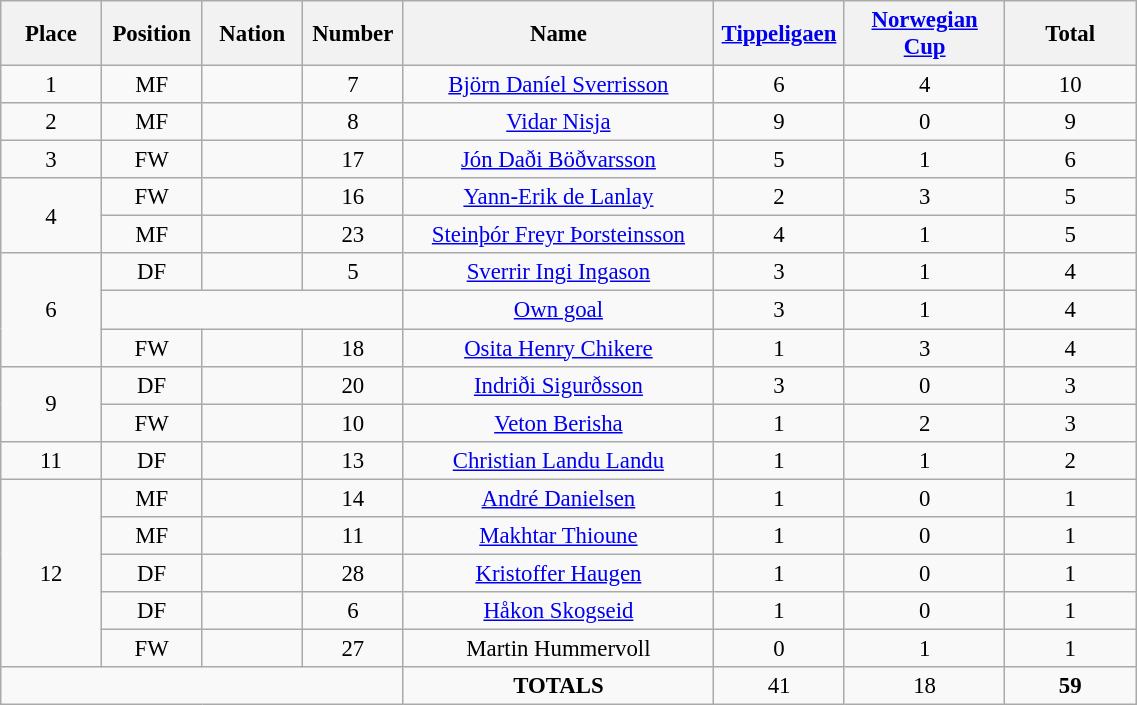<table class="wikitable" style="font-size: 95%; text-align: center;">
<tr>
<th width=60>Place</th>
<th width=60>Position</th>
<th width=60>Nation</th>
<th width=60>Number</th>
<th width=200>Name</th>
<th width=80><a href='#'>Tippeligaen</a></th>
<th width=100><a href='#'>Norwegian Cup</a></th>
<th width=80><strong>Total</strong></th>
</tr>
<tr>
<td>1</td>
<td>MF</td>
<td></td>
<td>7</td>
<td><a href='#'>Björn Daníel Sverrisson</a></td>
<td>6</td>
<td>4</td>
<td>10</td>
</tr>
<tr>
<td>2</td>
<td>MF</td>
<td></td>
<td>8</td>
<td><a href='#'>Vidar Nisja</a></td>
<td>9</td>
<td>0</td>
<td>9</td>
</tr>
<tr>
<td>3</td>
<td>FW</td>
<td></td>
<td>17</td>
<td><a href='#'>Jón Daði Böðvarsson</a></td>
<td>5</td>
<td>1</td>
<td>6</td>
</tr>
<tr>
<td rowspan=2>4</td>
<td>FW</td>
<td></td>
<td>16</td>
<td><a href='#'>Yann-Erik de Lanlay</a></td>
<td>2</td>
<td>3</td>
<td>5</td>
</tr>
<tr>
<td>MF</td>
<td></td>
<td>23</td>
<td><a href='#'>Steinþór Freyr Þorsteinsson</a></td>
<td>4</td>
<td>1</td>
<td>5</td>
</tr>
<tr>
<td rowspan=3>6</td>
<td>DF</td>
<td></td>
<td>5</td>
<td><a href='#'>Sverrir Ingi Ingason</a></td>
<td>3</td>
<td>1</td>
<td>4</td>
</tr>
<tr>
<td colspan=3></td>
<td><a href='#'>Own goal</a></td>
<td>3</td>
<td>1</td>
<td>4</td>
</tr>
<tr>
<td>FW</td>
<td></td>
<td>18</td>
<td><a href='#'>Osita Henry Chikere</a></td>
<td>1</td>
<td>3</td>
<td>4</td>
</tr>
<tr>
<td rowspan=2>9</td>
<td>DF</td>
<td></td>
<td>20</td>
<td><a href='#'>Indriði Sigurðsson</a></td>
<td>3</td>
<td>0</td>
<td>3</td>
</tr>
<tr>
<td>FW</td>
<td></td>
<td>10</td>
<td><a href='#'>Veton Berisha</a></td>
<td>1</td>
<td>2</td>
<td>3</td>
</tr>
<tr>
<td>11</td>
<td>DF</td>
<td></td>
<td>13</td>
<td><a href='#'>Christian Landu Landu</a></td>
<td>1</td>
<td>1</td>
<td>2</td>
</tr>
<tr>
<td rowspan=5>12</td>
<td>MF</td>
<td></td>
<td>14</td>
<td><a href='#'>André Danielsen</a></td>
<td>1</td>
<td>0</td>
<td>1</td>
</tr>
<tr>
<td>MF</td>
<td></td>
<td>11</td>
<td><a href='#'>Makhtar Thioune</a></td>
<td>1</td>
<td>0</td>
<td>1</td>
</tr>
<tr>
<td>DF</td>
<td></td>
<td>28</td>
<td><a href='#'>Kristoffer Haugen</a></td>
<td>1</td>
<td>0</td>
<td>1</td>
</tr>
<tr>
<td>DF</td>
<td></td>
<td>6</td>
<td><a href='#'>Håkon Skogseid</a></td>
<td>1</td>
<td>0</td>
<td>1</td>
</tr>
<tr>
<td>FW</td>
<td></td>
<td>27</td>
<td>Martin Hummervoll</td>
<td>0</td>
<td>1</td>
<td>1</td>
</tr>
<tr>
<td colspan=4></td>
<td><strong>TOTALS</strong></td>
<td>41</td>
<td>18</td>
<td><strong>59</strong></td>
</tr>
</table>
